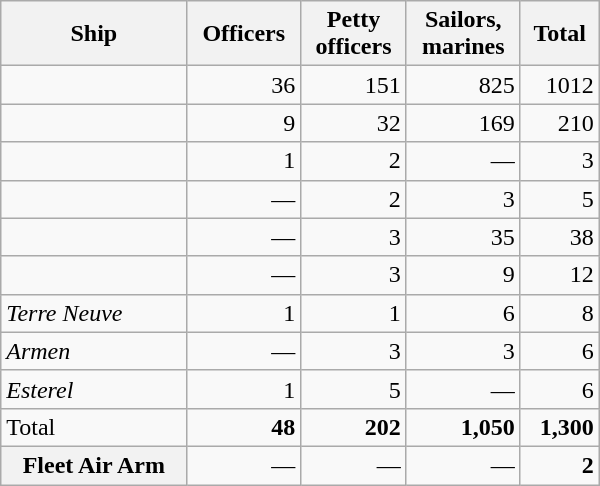<table class="wikitable sortable" style="width: 25em; margin: auto">
<tr>
<th>Ship</th>
<th>Officers</th>
<th>Petty<br>officers</th>
<th>Sailors,<br> marines</th>
<th>Total</th>
</tr>
<tr>
<td></td>
<td align="right">36</td>
<td align="right">151</td>
<td align="right">825</td>
<td align="right">1012</td>
</tr>
<tr>
<td></td>
<td align="right">9</td>
<td align="right">32</td>
<td align="right">169</td>
<td align="right">210</td>
</tr>
<tr>
<td></td>
<td align="right">1</td>
<td align="right">2</td>
<td align="right">—</td>
<td align="right">3</td>
</tr>
<tr>
<td></td>
<td align="right">—</td>
<td align="right">2</td>
<td align="right">3</td>
<td align="right">5</td>
</tr>
<tr>
<td></td>
<td align="right">—</td>
<td align="right">3</td>
<td align="right">35</td>
<td align="right">38</td>
</tr>
<tr>
<td></td>
<td align="right">—</td>
<td align="right">3</td>
<td align="right">9</td>
<td align="right">12</td>
</tr>
<tr>
<td><em>Terre Neuve</em></td>
<td align="right">1</td>
<td align="right">1</td>
<td align="right">6</td>
<td align="right">8</td>
</tr>
<tr>
<td><em>Armen</em></td>
<td align="right">—</td>
<td align="right">3</td>
<td align="right">3</td>
<td align="right">6</td>
</tr>
<tr>
<td><em>Esterel</em></td>
<td align="right">1</td>
<td align="right">5</td>
<td align="right">—</td>
<td align="right">6</td>
</tr>
<tr class="sortbottom">
<td>Total</td>
<td align="right"><strong>48</strong></td>
<td align="right"><strong>202</strong></td>
<td align="right"><strong>1,050</strong></td>
<td align="right"><strong>1,300</strong></td>
</tr>
<tr class="sortbottom">
<th>Fleet Air Arm</th>
<td align="right">—</td>
<td align="right">—</td>
<td align="right">—</td>
<td align="right"><strong>2</strong></td>
</tr>
</table>
